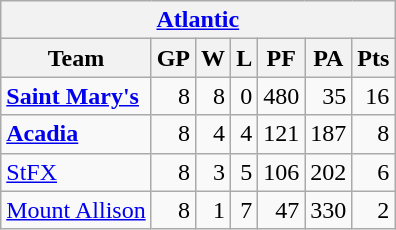<table class="wikitable" align="left">
<tr>
<th colspan="8"><a href='#'>Atlantic</a></th>
</tr>
<tr>
<th>Team</th>
<th>GP</th>
<th>W</th>
<th>L</th>
<th>PF</th>
<th>PA</th>
<th>Pts</th>
</tr>
<tr align="right">
<td align="left"><strong><a href='#'>Saint Mary's</a></strong></td>
<td>8</td>
<td>8</td>
<td>0</td>
<td>480</td>
<td>35</td>
<td>16</td>
</tr>
<tr align="right">
<td align="left"><strong><a href='#'>Acadia</a></strong></td>
<td>8</td>
<td>4</td>
<td>4</td>
<td>121</td>
<td>187</td>
<td>8</td>
</tr>
<tr align="right">
<td align="left"><a href='#'>StFX</a></td>
<td>8</td>
<td>3</td>
<td>5</td>
<td>106</td>
<td>202</td>
<td>6</td>
</tr>
<tr align="right">
<td align="left"><a href='#'>Mount Allison</a></td>
<td>8</td>
<td>1</td>
<td>7</td>
<td>47</td>
<td>330</td>
<td>2</td>
</tr>
</table>
